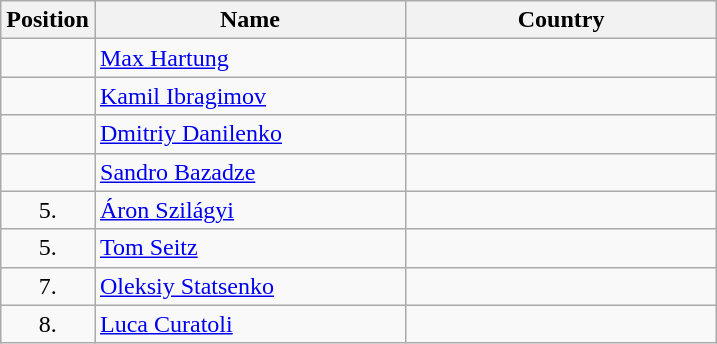<table class="wikitable">
<tr>
<th width="20">Position</th>
<th width="200">Name</th>
<th width="200">Country</th>
</tr>
<tr>
<td align="center"></td>
<td><a href='#'>Max Hartung</a></td>
<td></td>
</tr>
<tr>
<td align="center"></td>
<td><a href='#'>Kamil Ibragimov</a></td>
<td></td>
</tr>
<tr>
<td align="center"></td>
<td><a href='#'>Dmitriy Danilenko</a></td>
<td></td>
</tr>
<tr>
<td align="center"></td>
<td><a href='#'>Sandro Bazadze</a></td>
<td></td>
</tr>
<tr>
<td align="center">5.</td>
<td><a href='#'>Áron Szilágyi</a></td>
<td></td>
</tr>
<tr>
<td align="center">5.</td>
<td><a href='#'>Tom Seitz</a></td>
<td></td>
</tr>
<tr>
<td align="center">7.</td>
<td><a href='#'>Oleksiy Statsenko</a></td>
<td></td>
</tr>
<tr>
<td align="center">8.</td>
<td><a href='#'>Luca Curatoli</a></td>
<td></td>
</tr>
</table>
